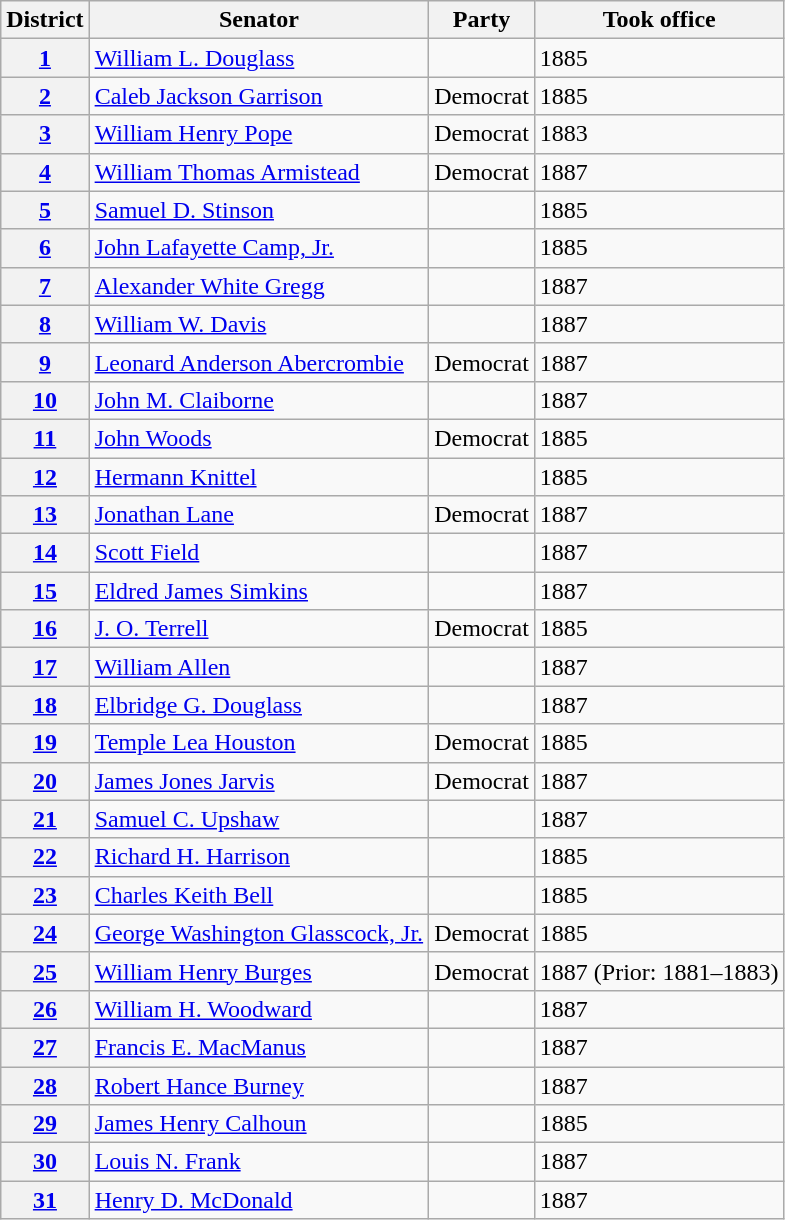<table class="wikitable">
<tr>
<th>District</th>
<th>Senator</th>
<th>Party</th>
<th>Took office</th>
</tr>
<tr>
<th><a href='#'>1</a></th>
<td><a href='#'>William L. Douglass</a></td>
<td></td>
<td>1885</td>
</tr>
<tr>
<th><a href='#'>2</a></th>
<td><a href='#'>Caleb Jackson Garrison</a></td>
<td>Democrat</td>
<td>1885</td>
</tr>
<tr>
<th><a href='#'>3</a></th>
<td><a href='#'>William Henry Pope</a></td>
<td>Democrat</td>
<td>1883</td>
</tr>
<tr>
<th><a href='#'>4</a></th>
<td><a href='#'>William Thomas Armistead</a></td>
<td>Democrat</td>
<td>1887</td>
</tr>
<tr>
<th><a href='#'>5</a></th>
<td><a href='#'>Samuel D. Stinson</a></td>
<td></td>
<td>1885</td>
</tr>
<tr>
<th><a href='#'>6</a></th>
<td><a href='#'>John Lafayette Camp, Jr.</a></td>
<td></td>
<td>1885</td>
</tr>
<tr>
<th><a href='#'>7</a></th>
<td><a href='#'>Alexander White Gregg</a></td>
<td></td>
<td>1887</td>
</tr>
<tr>
<th><a href='#'>8</a></th>
<td><a href='#'>William W. Davis</a></td>
<td></td>
<td>1887</td>
</tr>
<tr>
<th><a href='#'>9</a></th>
<td><a href='#'>Leonard Anderson Abercrombie</a></td>
<td>Democrat</td>
<td>1887</td>
</tr>
<tr>
<th><a href='#'>10</a></th>
<td><a href='#'>John M. Claiborne</a></td>
<td></td>
<td>1887</td>
</tr>
<tr>
<th><a href='#'>11</a></th>
<td><a href='#'>John Woods</a></td>
<td>Democrat</td>
<td>1885</td>
</tr>
<tr>
<th><a href='#'>12</a></th>
<td><a href='#'>Hermann Knittel</a></td>
<td></td>
<td>1885</td>
</tr>
<tr>
<th><a href='#'>13</a></th>
<td><a href='#'>Jonathan Lane</a></td>
<td>Democrat</td>
<td>1887</td>
</tr>
<tr>
<th><a href='#'>14</a></th>
<td><a href='#'>Scott Field</a></td>
<td></td>
<td>1887</td>
</tr>
<tr>
<th><a href='#'>15</a></th>
<td><a href='#'>Eldred James Simkins</a></td>
<td></td>
<td>1887</td>
</tr>
<tr>
<th><a href='#'>16</a></th>
<td><a href='#'>J. O. Terrell</a></td>
<td>Democrat</td>
<td>1885</td>
</tr>
<tr>
<th><a href='#'>17</a></th>
<td><a href='#'>William Allen</a></td>
<td></td>
<td>1887</td>
</tr>
<tr>
<th><a href='#'>18</a></th>
<td><a href='#'>Elbridge G. Douglass</a></td>
<td></td>
<td>1887</td>
</tr>
<tr>
<th><a href='#'>19</a></th>
<td><a href='#'>Temple Lea Houston</a></td>
<td>Democrat</td>
<td>1885</td>
</tr>
<tr>
<th><a href='#'>20</a></th>
<td><a href='#'>James Jones Jarvis</a></td>
<td>Democrat</td>
<td>1887</td>
</tr>
<tr>
<th><a href='#'>21</a></th>
<td><a href='#'>Samuel C. Upshaw</a></td>
<td></td>
<td>1887</td>
</tr>
<tr>
<th><a href='#'>22</a></th>
<td><a href='#'>Richard H. Harrison</a></td>
<td></td>
<td>1885</td>
</tr>
<tr>
<th><a href='#'>23</a></th>
<td><a href='#'>Charles Keith Bell</a></td>
<td></td>
<td>1885</td>
</tr>
<tr>
<th><a href='#'>24</a></th>
<td><a href='#'>George Washington Glasscock, Jr.</a></td>
<td>Democrat</td>
<td>1885</td>
</tr>
<tr>
<th><a href='#'>25</a></th>
<td><a href='#'>William Henry Burges</a></td>
<td>Democrat</td>
<td>1887 (Prior: 1881–1883)</td>
</tr>
<tr>
<th><a href='#'>26</a></th>
<td><a href='#'>William H. Woodward</a></td>
<td></td>
<td>1887</td>
</tr>
<tr>
<th><a href='#'>27</a></th>
<td><a href='#'>Francis E. MacManus</a></td>
<td></td>
<td>1887</td>
</tr>
<tr>
<th><a href='#'>28</a></th>
<td><a href='#'>Robert Hance Burney</a></td>
<td></td>
<td>1887</td>
</tr>
<tr>
<th><a href='#'>29</a></th>
<td><a href='#'>James Henry Calhoun</a></td>
<td></td>
<td>1885</td>
</tr>
<tr>
<th><a href='#'>30</a></th>
<td><a href='#'>Louis N. Frank</a></td>
<td></td>
<td>1887</td>
</tr>
<tr>
<th><a href='#'>31</a></th>
<td><a href='#'>Henry D. McDonald</a></td>
<td></td>
<td>1887</td>
</tr>
</table>
